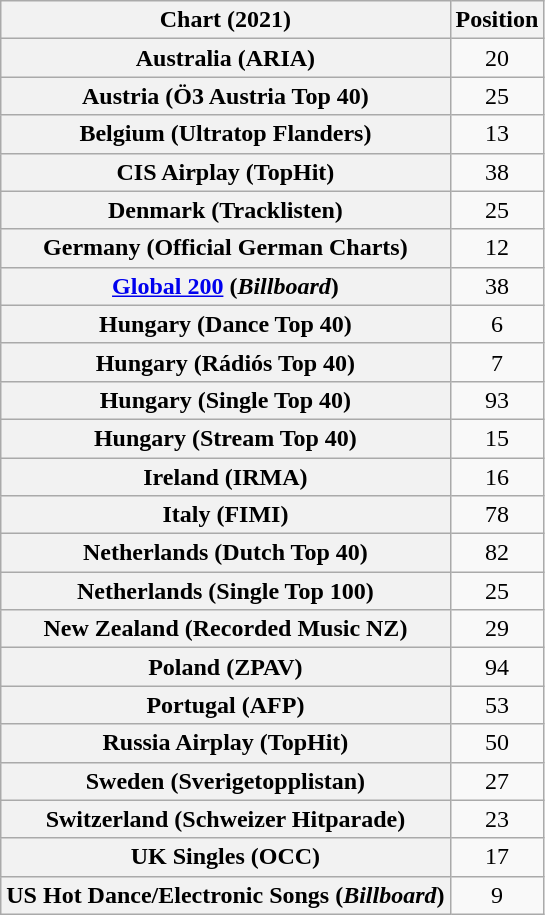<table class="wikitable sortable plainrowheaders" style="text-align:center">
<tr>
<th scope="col">Chart (2021)</th>
<th scope="col">Position</th>
</tr>
<tr>
<th scope="row">Australia (ARIA)</th>
<td>20</td>
</tr>
<tr>
<th scope="row">Austria (Ö3 Austria Top 40)</th>
<td>25</td>
</tr>
<tr>
<th scope="row">Belgium (Ultratop Flanders)</th>
<td>13</td>
</tr>
<tr>
<th scope="row">CIS Airplay (TopHit)</th>
<td>38</td>
</tr>
<tr>
<th scope="row">Denmark (Tracklisten)</th>
<td>25</td>
</tr>
<tr>
<th scope="row">Germany (Official German Charts)</th>
<td>12</td>
</tr>
<tr>
<th scope="row"><a href='#'>Global 200</a> (<em>Billboard</em>)</th>
<td>38</td>
</tr>
<tr>
<th scope="row">Hungary (Dance Top 40)</th>
<td>6</td>
</tr>
<tr>
<th scope="row">Hungary (Rádiós Top 40)</th>
<td>7</td>
</tr>
<tr>
<th scope="row">Hungary (Single Top 40)</th>
<td>93</td>
</tr>
<tr>
<th scope="row">Hungary (Stream Top 40)</th>
<td>15</td>
</tr>
<tr>
<th scope="row">Ireland (IRMA)</th>
<td>16</td>
</tr>
<tr>
<th scope="row">Italy (FIMI)</th>
<td>78</td>
</tr>
<tr>
<th scope="row">Netherlands (Dutch Top 40)</th>
<td>82</td>
</tr>
<tr>
<th scope="row">Netherlands (Single Top 100)</th>
<td>25</td>
</tr>
<tr>
<th scope="row">New Zealand (Recorded Music NZ)</th>
<td>29</td>
</tr>
<tr>
<th scope="row">Poland (ZPAV)</th>
<td>94</td>
</tr>
<tr>
<th scope="row">Portugal (AFP)</th>
<td>53</td>
</tr>
<tr>
<th scope="row">Russia Airplay (TopHit)</th>
<td>50</td>
</tr>
<tr>
<th scope="row">Sweden (Sverigetopplistan)</th>
<td>27</td>
</tr>
<tr>
<th scope="row">Switzerland (Schweizer Hitparade)</th>
<td>23</td>
</tr>
<tr>
<th scope="row">UK Singles (OCC)</th>
<td>17</td>
</tr>
<tr>
<th scope="row">US Hot Dance/Electronic Songs (<em>Billboard</em>)</th>
<td>9</td>
</tr>
</table>
